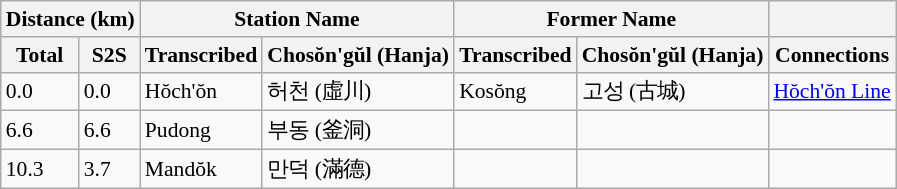<table class="wikitable" style="font-size:90%;">
<tr>
<th colspan="2">Distance (km)</th>
<th colspan="2">Station Name</th>
<th colspan="2">Former Name</th>
<th></th>
</tr>
<tr>
<th>Total</th>
<th>S2S</th>
<th>Transcribed</th>
<th>Chosŏn'gŭl (Hanja)</th>
<th>Transcribed</th>
<th>Chosŏn'gŭl (Hanja)</th>
<th>Connections</th>
</tr>
<tr>
<td>0.0</td>
<td>0.0</td>
<td>Hŏch'ŏn</td>
<td>허천 (虛川)</td>
<td>Kosŏng</td>
<td>고성 (古城)</td>
<td><a href='#'>Hŏch'ŏn Line</a></td>
</tr>
<tr>
<td>6.6</td>
<td>6.6</td>
<td>Pudong</td>
<td>부동 (釜洞)</td>
<td></td>
<td></td>
<td></td>
</tr>
<tr>
<td>10.3</td>
<td>3.7</td>
<td>Mandŏk</td>
<td>만덕 (滿德)</td>
<td></td>
<td></td>
<td></td>
</tr>
</table>
